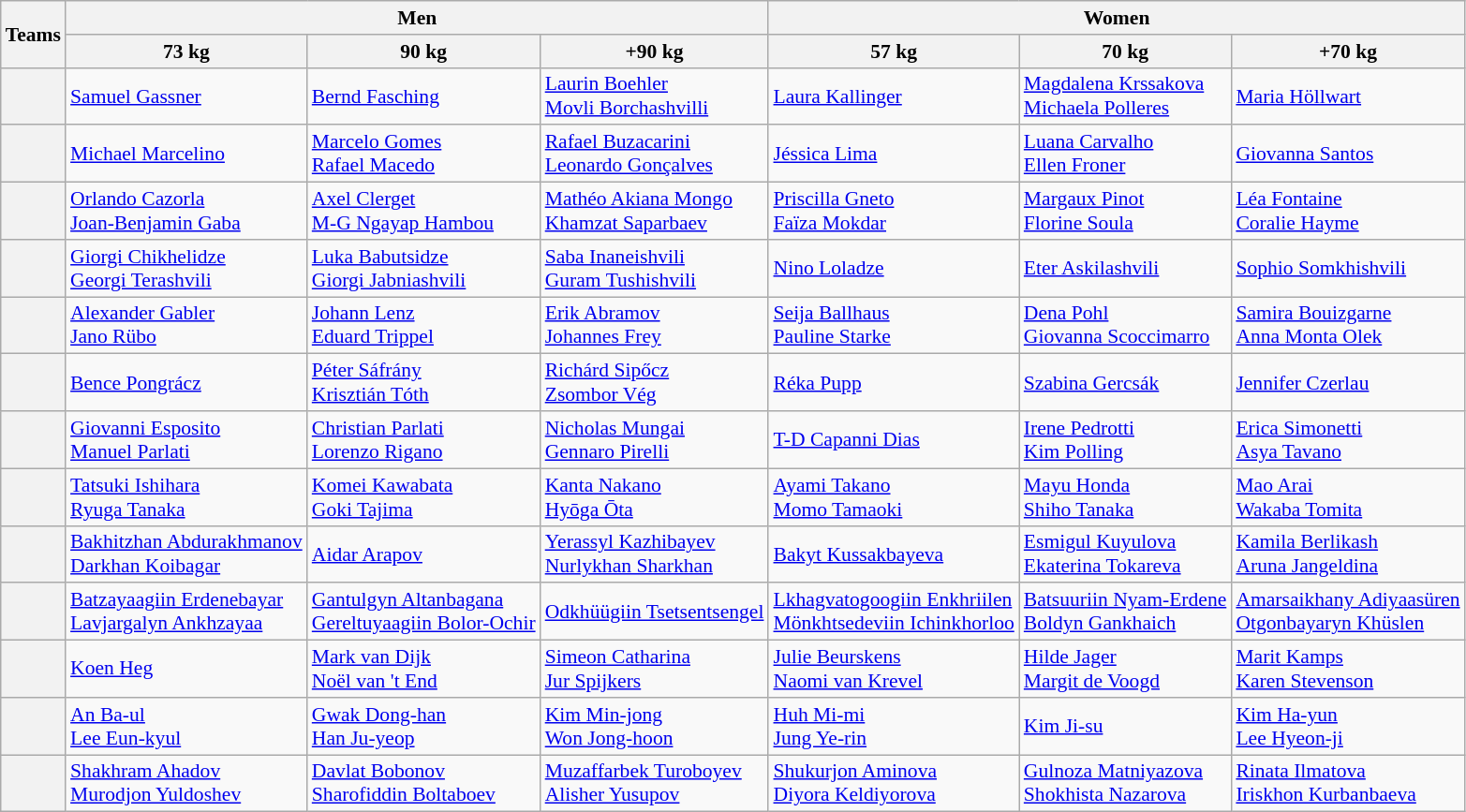<table class="wikitable sortable mw-collapsible" style="font-size:90%">
<tr>
<th rowspan=2>Teams</th>
<th colspan=3>Men</th>
<th colspan=3>Women</th>
</tr>
<tr>
<th>73 kg</th>
<th>90 kg</th>
<th>+90 kg</th>
<th>57 kg</th>
<th>70 kg</th>
<th>+70 kg</th>
</tr>
<tr>
<th style="text-align:left"></th>
<td><a href='#'>Samuel Gassner</a></td>
<td><a href='#'>Bernd Fasching</a></td>
<td><a href='#'>Laurin Boehler</a><br><a href='#'>Movli Borchashvilli</a></td>
<td><a href='#'>Laura Kallinger</a></td>
<td><a href='#'>Magdalena Krssakova</a><br><a href='#'>Michaela Polleres</a></td>
<td><a href='#'>Maria Höllwart</a></td>
</tr>
<tr>
<th style="text-align:left"></th>
<td><a href='#'>Michael Marcelino</a></td>
<td><a href='#'>Marcelo Gomes</a><br><a href='#'>Rafael Macedo</a></td>
<td><a href='#'>Rafael Buzacarini</a><br><a href='#'>Leonardo Gonçalves</a></td>
<td><a href='#'>Jéssica Lima</a></td>
<td><a href='#'>Luana Carvalho</a><br><a href='#'>Ellen Froner</a></td>
<td><a href='#'>Giovanna Santos</a></td>
</tr>
<tr>
<th style="text-align:left"></th>
<td><a href='#'>Orlando Cazorla</a> <br><a href='#'>Joan-Benjamin Gaba</a></td>
<td><a href='#'>Axel Clerget</a><br><a href='#'>M-G Ngayap Hambou</a></td>
<td><a href='#'>Mathéo Akiana Mongo</a><br><a href='#'>Khamzat Saparbaev</a></td>
<td><a href='#'>Priscilla Gneto</a><br><a href='#'>Faïza Mokdar</a></td>
<td><a href='#'>Margaux Pinot</a><br><a href='#'>Florine Soula</a></td>
<td><a href='#'>Léa Fontaine</a><br><a href='#'>Coralie Hayme</a></td>
</tr>
<tr>
<th style="text-align:left"></th>
<td><a href='#'>Giorgi Chikhelidze</a><br><a href='#'>Georgi Terashvili</a></td>
<td><a href='#'>Luka Babutsidze</a><br><a href='#'>Giorgi Jabniashvili</a></td>
<td><a href='#'>Saba Inaneishvili</a><br><a href='#'>Guram Tushishvili</a></td>
<td><a href='#'>Nino Loladze</a></td>
<td><a href='#'>Eter Askilashvili</a></td>
<td><a href='#'>Sophio Somkhishvili</a></td>
</tr>
<tr>
<th style="text-align:left"></th>
<td><a href='#'>Alexander Gabler</a><br><a href='#'>Jano Rübo</a></td>
<td><a href='#'>Johann Lenz</a><br><a href='#'>Eduard Trippel</a></td>
<td><a href='#'>Erik Abramov</a><br><a href='#'>Johannes Frey</a></td>
<td><a href='#'>Seija Ballhaus</a><br><a href='#'>Pauline Starke</a></td>
<td><a href='#'>Dena Pohl</a><br><a href='#'>Giovanna Scoccimarro</a></td>
<td><a href='#'>Samira Bouizgarne</a><br><a href='#'>Anna Monta Olek</a></td>
</tr>
<tr>
<th style="text-align:left"></th>
<td><a href='#'>Bence Pongrácz</a></td>
<td><a href='#'>Péter Sáfrány</a><br><a href='#'>Krisztián Tóth</a></td>
<td><a href='#'>Richárd Sipőcz</a><br><a href='#'>Zsombor Vég</a></td>
<td><a href='#'>Réka Pupp</a></td>
<td><a href='#'>Szabina Gercsák</a></td>
<td><a href='#'>Jennifer Czerlau</a></td>
</tr>
<tr>
<th style="text-align:left"></th>
<td><a href='#'>Giovanni Esposito</a><br><a href='#'>Manuel Parlati</a></td>
<td><a href='#'>Christian Parlati</a><br><a href='#'>Lorenzo Rigano</a></td>
<td><a href='#'>Nicholas Mungai</a><br><a href='#'>Gennaro Pirelli</a></td>
<td><a href='#'>T-D Capanni Dias</a></td>
<td><a href='#'>Irene Pedrotti</a><br><a href='#'>Kim Polling</a></td>
<td><a href='#'>Erica Simonetti</a><br><a href='#'>Asya Tavano</a></td>
</tr>
<tr>
<th style="text-align:left"></th>
<td><a href='#'>Tatsuki Ishihara</a><br><a href='#'>Ryuga Tanaka</a></td>
<td><a href='#'>Komei Kawabata</a><br><a href='#'>Goki Tajima</a></td>
<td><a href='#'>Kanta Nakano</a><br><a href='#'>Hyōga Ōta</a></td>
<td><a href='#'>Ayami Takano</a><br><a href='#'>Momo Tamaoki</a></td>
<td><a href='#'>Mayu Honda</a><br><a href='#'>Shiho Tanaka</a></td>
<td><a href='#'>Mao Arai</a><br><a href='#'>Wakaba Tomita</a></td>
</tr>
<tr>
<th style="text-align:left"></th>
<td><a href='#'>Bakhitzhan Abdurakhmanov</a><br><a href='#'>Darkhan Koibagar</a></td>
<td><a href='#'>Aidar Arapov</a></td>
<td><a href='#'>Yerassyl Kazhibayev</a><br><a href='#'>Nurlykhan Sharkhan</a></td>
<td><a href='#'>Bakyt Kussakbayeva</a></td>
<td><a href='#'>Esmigul Kuyulova</a><br><a href='#'>Ekaterina Tokareva</a></td>
<td><a href='#'>Kamila Berlikash</a><br><a href='#'>Aruna Jangeldina</a></td>
</tr>
<tr>
<th style="text-align:left"></th>
<td><a href='#'>Batzayaagiin Erdenebayar</a><br><a href='#'>Lavjargalyn Ankhzayaa</a></td>
<td><a href='#'>Gantulgyn Altanbagana</a><br><a href='#'>Gereltuyaagiin Bolor-Ochir</a></td>
<td><a href='#'>Odkhüügiin Tsetsentsengel</a></td>
<td><a href='#'>Lkhagvatogoogiin Enkhriilen</a><br><a href='#'>Mönkhtsedeviin Ichinkhorloo</a></td>
<td><a href='#'>Batsuuriin Nyam-Erdene</a><br><a href='#'>Boldyn Gankhaich</a></td>
<td><a href='#'>Amarsaikhany Adiyaasüren</a><br><a href='#'>Otgonbayaryn Khüslen</a></td>
</tr>
<tr>
<th style="text-align:left"></th>
<td><a href='#'>Koen Heg</a></td>
<td><a href='#'>Mark van Dijk</a><br><a href='#'>Noël van 't End</a></td>
<td><a href='#'>Simeon Catharina</a><br><a href='#'>Jur Spijkers</a></td>
<td><a href='#'>Julie Beurskens</a><br><a href='#'>Naomi van Krevel</a></td>
<td><a href='#'>Hilde Jager</a><br><a href='#'>Margit de Voogd</a></td>
<td><a href='#'>Marit Kamps</a><br><a href='#'>Karen Stevenson</a></td>
</tr>
<tr>
<th style="text-align:left"></th>
<td><a href='#'>An Ba-ul</a><br><a href='#'>Lee Eun-kyul</a></td>
<td><a href='#'>Gwak Dong-han</a><br><a href='#'>Han Ju-yeop</a></td>
<td><a href='#'>Kim Min-jong</a><br><a href='#'>Won Jong-hoon</a></td>
<td><a href='#'>Huh Mi-mi</a><br><a href='#'>Jung Ye-rin</a></td>
<td><a href='#'>Kim Ji-su</a></td>
<td><a href='#'>Kim Ha-yun</a><br><a href='#'>Lee Hyeon-ji</a></td>
</tr>
<tr>
<th style="text-align:left"></th>
<td><a href='#'>Shakhram Ahadov</a><br><a href='#'>Murodjon Yuldoshev</a></td>
<td><a href='#'>Davlat Bobonov</a><br><a href='#'>Sharofiddin Boltaboev</a></td>
<td><a href='#'>Muzaffarbek Turoboyev</a><br><a href='#'>Alisher Yusupov</a></td>
<td><a href='#'>Shukurjon Aminova</a><br><a href='#'>Diyora Keldiyorova</a></td>
<td><a href='#'>Gulnoza Matniyazova</a><br><a href='#'>Shokhista Nazarova</a></td>
<td><a href='#'>Rinata Ilmatova</a><br><a href='#'>Iriskhon Kurbanbaeva</a></td>
</tr>
</table>
